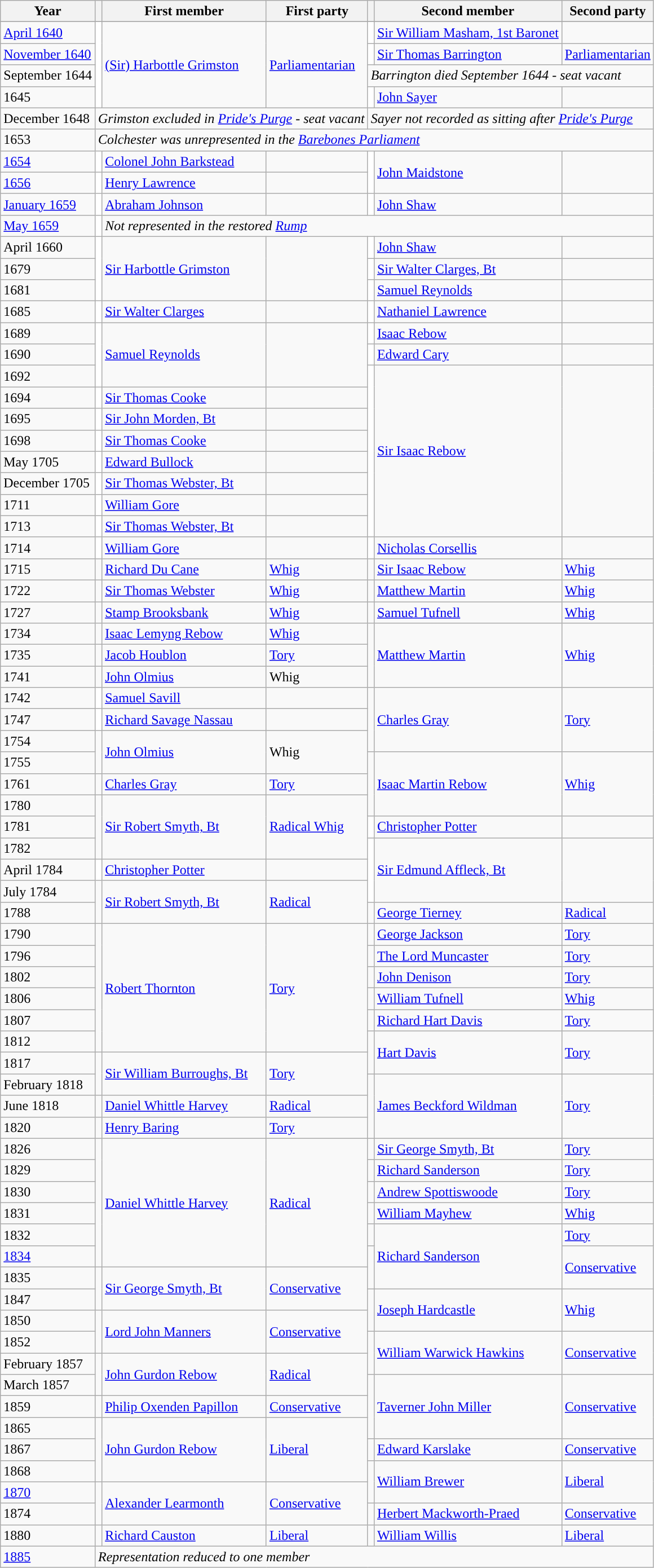<table class="wikitable">
<tr>
<th>Year</th>
<th></th>
<th>First member</th>
<th>First party</th>
<th></th>
<th>Second member</th>
<th>Second party</th>
</tr>
<tr>
</tr>
<tr>
<td><a href='#'>April 1640</a></td>
<td rowspan="4" style="color:inherit;background-color: white"></td>
<td rowspan="4"><a href='#'>(Sir) Harbottle Grimston</a></td>
<td rowspan="4"><a href='#'>Parliamentarian</a></td>
<td style="color:inherit;background-color: white"></td>
<td><a href='#'>Sir William Masham, 1st Baronet</a></td>
<td></td>
</tr>
<tr>
<td><a href='#'>November 1640</a></td>
<td style="color:inherit;background-color: white"></td>
<td><a href='#'>Sir Thomas Barrington</a></td>
<td><a href='#'>Parliamentarian</a></td>
</tr>
<tr>
<td>September 1644</td>
<td colspan="3"><em>Barrington died September 1644 - seat vacant</em></td>
</tr>
<tr>
<td>1645</td>
<td style="color:inherit;background-color: white"></td>
<td><a href='#'>John Sayer</a></td>
<td></td>
</tr>
<tr>
<td>December 1648</td>
<td colspan="3"><em>Grimston excluded in <a href='#'>Pride's Purge</a> - seat vacant</em></td>
<td colspan="3"><em>Sayer not recorded as sitting after <a href='#'>Pride's Purge</a></em></td>
</tr>
<tr>
<td>1653</td>
<td colspan="6"><em>Colchester was unrepresented in the <a href='#'>Barebones Parliament</a></em></td>
</tr>
<tr>
<td><a href='#'>1654</a></td>
<td style="color:inherit;background-color: white"></td>
<td><a href='#'>Colonel John Barkstead</a></td>
<td></td>
<td rowspan="2" style="color:inherit;background-color: white"></td>
<td rowspan="2"><a href='#'>John Maidstone</a></td>
<td rowspan="2"></td>
</tr>
<tr>
<td><a href='#'>1656</a></td>
<td style="color:inherit;background-color: white"></td>
<td><a href='#'>Henry Lawrence</a></td>
<td></td>
</tr>
<tr>
<td><a href='#'>January 1659</a></td>
<td style="color:inherit;background-color: white"></td>
<td><a href='#'>Abraham Johnson</a></td>
<td></td>
<td style="color:inherit;background-color: white"></td>
<td><a href='#'>John Shaw</a></td>
<td></td>
</tr>
<tr>
<td><a href='#'>May 1659</a></td>
<td style="color:inherit;background-color: white"></td>
<td colspan="6"><em>Not represented in the restored <a href='#'>Rump</a></em></td>
</tr>
<tr>
<td>April 1660</td>
<td rowspan="3" style="color:inherit;background-color: white"></td>
<td rowspan="3"><a href='#'>Sir Harbottle Grimston</a></td>
<td rowspan="3"></td>
<td style="color:inherit;background-color: white"></td>
<td><a href='#'>John Shaw</a></td>
<td></td>
</tr>
<tr>
<td>1679</td>
<td style="color:inherit;background-color: white"></td>
<td><a href='#'>Sir Walter Clarges, Bt</a></td>
<td></td>
</tr>
<tr>
<td>1681</td>
<td style="color:inherit;background-color: white"></td>
<td><a href='#'>Samuel Reynolds</a></td>
<td></td>
</tr>
<tr>
<td>1685</td>
<td style="color:inherit;background-color: white"></td>
<td><a href='#'>Sir Walter Clarges</a></td>
<td></td>
<td style="color:inherit;background-color: white"></td>
<td><a href='#'>Nathaniel Lawrence</a></td>
<td></td>
</tr>
<tr>
<td>1689</td>
<td rowspan="3" style="color:inherit;background-color: white"></td>
<td rowspan="3"><a href='#'>Samuel Reynolds</a></td>
<td rowspan="3"></td>
<td style="color:inherit;background-color: white"></td>
<td><a href='#'>Isaac Rebow</a></td>
<td></td>
</tr>
<tr>
<td>1690</td>
<td style="color:inherit;background-color: white"></td>
<td><a href='#'>Edward Cary</a></td>
<td></td>
</tr>
<tr>
<td>1692</td>
<td rowspan="8" style="color:inherit;background-color: white"></td>
<td rowspan="8"><a href='#'>Sir Isaac Rebow</a></td>
<td rowspan="8"></td>
</tr>
<tr>
<td>1694</td>
<td style="color:inherit;background-color: white"></td>
<td><a href='#'>Sir Thomas Cooke</a></td>
<td></td>
</tr>
<tr>
<td>1695</td>
<td style="color:inherit;background-color: white"></td>
<td><a href='#'>Sir John Morden, Bt</a></td>
<td></td>
</tr>
<tr>
<td>1698</td>
<td style="color:inherit;background-color: white"></td>
<td><a href='#'>Sir Thomas Cooke</a></td>
<td></td>
</tr>
<tr>
<td>May 1705</td>
<td style="color:inherit;background-color: white"></td>
<td><a href='#'>Edward Bullock</a></td>
<td></td>
</tr>
<tr>
<td>December 1705</td>
<td style="color:inherit;background-color: white"></td>
<td><a href='#'>Sir Thomas Webster, Bt</a></td>
<td></td>
</tr>
<tr>
<td>1711</td>
<td style="color:inherit;background-color: white"></td>
<td><a href='#'>William Gore</a></td>
<td></td>
</tr>
<tr>
<td>1713</td>
<td style="color:inherit;background-color: white"></td>
<td><a href='#'>Sir Thomas Webster, Bt</a></td>
<td></td>
</tr>
<tr>
<td>1714</td>
<td style="color:inherit;background-color: white"></td>
<td><a href='#'>William Gore</a></td>
<td></td>
<td style="color:inherit;background-color: white"></td>
<td><a href='#'>Nicholas Corsellis</a></td>
<td></td>
</tr>
<tr>
<td>1715</td>
<td style="color:inherit;background-color: "></td>
<td><a href='#'>Richard Du Cane</a></td>
<td><a href='#'>Whig</a></td>
<td style="color:inherit;background-color: "></td>
<td><a href='#'>Sir Isaac Rebow</a></td>
<td><a href='#'>Whig</a></td>
</tr>
<tr>
<td>1722</td>
<td style="color:inherit;background-color: "></td>
<td><a href='#'>Sir Thomas Webster</a></td>
<td><a href='#'>Whig</a></td>
<td style="color:inherit;background-color: "></td>
<td><a href='#'>Matthew Martin</a></td>
<td><a href='#'>Whig</a></td>
</tr>
<tr>
<td>1727</td>
<td style="color:inherit;background-color: "></td>
<td><a href='#'>Stamp Brooksbank</a></td>
<td><a href='#'>Whig</a></td>
<td style="color:inherit;background-color: "></td>
<td><a href='#'>Samuel Tufnell</a></td>
<td><a href='#'>Whig</a></td>
</tr>
<tr>
<td>1734</td>
<td style="color:inherit;background-color: "></td>
<td><a href='#'>Isaac Lemyng Rebow</a></td>
<td><a href='#'>Whig</a></td>
<td rowspan="3" style="color:inherit;background-color: "></td>
<td rowspan="3"><a href='#'>Matthew Martin</a></td>
<td rowspan="3"><a href='#'>Whig</a></td>
</tr>
<tr>
<td>1735</td>
<td style="color:inherit;background-color: "></td>
<td><a href='#'>Jacob Houblon</a></td>
<td><a href='#'>Tory</a></td>
</tr>
<tr>
<td>1741</td>
<td style="color:inherit;background-color: "></td>
<td><a href='#'>John Olmius</a></td>
<td>Whig</td>
</tr>
<tr>
<td>1742</td>
<td style="color:inherit;background-color: white"></td>
<td><a href='#'>Samuel Savill</a></td>
<td></td>
<td rowspan="3" style="color:inherit;background-color: "></td>
<td rowspan="3"><a href='#'>Charles Gray</a></td>
<td rowspan="3"><a href='#'>Tory</a></td>
</tr>
<tr>
<td>1747</td>
<td style="color:inherit;background-color: white"></td>
<td><a href='#'>Richard Savage Nassau</a></td>
<td></td>
</tr>
<tr>
<td>1754</td>
<td rowspan="2" style="color:inherit;background-color: "></td>
<td rowspan="2"><a href='#'>John Olmius</a></td>
<td rowspan="2">Whig</td>
</tr>
<tr>
<td>1755</td>
<td rowspan="3" style="color:inherit;background-color: "></td>
<td rowspan="3"><a href='#'>Isaac Martin Rebow</a></td>
<td rowspan="3"><a href='#'>Whig</a></td>
</tr>
<tr>
<td>1761</td>
<td style="color:inherit;background-color: "></td>
<td><a href='#'>Charles Gray</a></td>
<td><a href='#'>Tory</a></td>
</tr>
<tr>
<td>1780</td>
<td rowspan="3" style="color:inherit;background-color: "></td>
<td rowspan="3"><a href='#'>Sir Robert Smyth, Bt</a></td>
<td rowspan="3"><a href='#'>Radical Whig</a></td>
</tr>
<tr>
<td>1781</td>
<td style="color:inherit;background-color: white"></td>
<td><a href='#'>Christopher Potter</a></td>
<td></td>
</tr>
<tr>
<td>1782</td>
<td rowspan="3" style="color:inherit;background-color: white"></td>
<td rowspan="3"><a href='#'>Sir Edmund Affleck, Bt</a></td>
<td rowspan="3"></td>
</tr>
<tr>
<td>April 1784</td>
<td style="color:inherit;background-color: white"></td>
<td><a href='#'>Christopher Potter</a></td>
<td></td>
</tr>
<tr>
<td>July 1784</td>
<td rowspan="2" style="color:inherit;background-color: "></td>
<td rowspan="2"><a href='#'>Sir Robert Smyth, Bt</a></td>
<td rowspan="2"><a href='#'>Radical</a></td>
</tr>
<tr>
<td>1788</td>
<td style="color:inherit;background-color: "></td>
<td><a href='#'>George Tierney</a></td>
<td><a href='#'>Radical</a></td>
</tr>
<tr>
<td>1790</td>
<td rowspan="6" style="color:inherit;background-color: "></td>
<td rowspan="6"><a href='#'>Robert Thornton</a></td>
<td rowspan="6"><a href='#'>Tory</a></td>
<td style="color:inherit;background-color: "></td>
<td><a href='#'>George Jackson</a></td>
<td><a href='#'>Tory</a></td>
</tr>
<tr>
<td>1796</td>
<td style="color:inherit;background-color: "></td>
<td><a href='#'>The Lord Muncaster</a></td>
<td><a href='#'>Tory</a></td>
</tr>
<tr>
<td>1802</td>
<td style="color:inherit;background-color: "></td>
<td><a href='#'>John Denison</a></td>
<td><a href='#'>Tory</a></td>
</tr>
<tr>
<td>1806</td>
<td style="color:inherit;background-color: "></td>
<td><a href='#'>William Tufnell</a></td>
<td><a href='#'>Whig</a></td>
</tr>
<tr>
<td>1807</td>
<td style="color:inherit;background-color: "></td>
<td><a href='#'>Richard Hart Davis</a></td>
<td><a href='#'>Tory</a></td>
</tr>
<tr>
<td>1812</td>
<td rowspan="2" style="color:inherit;background-color: "></td>
<td rowspan="2"><a href='#'>Hart Davis</a></td>
<td rowspan="2"><a href='#'>Tory</a></td>
</tr>
<tr>
<td>1817</td>
<td rowspan="2" style="color:inherit;background-color: "></td>
<td rowspan="2"><a href='#'>Sir William Burroughs, Bt</a></td>
<td rowspan="2"><a href='#'>Tory</a></td>
</tr>
<tr>
<td>February 1818</td>
<td rowspan="3" style="color:inherit;background-color: "></td>
<td rowspan="3"><a href='#'>James Beckford Wildman</a></td>
<td rowspan="3"><a href='#'>Tory</a></td>
</tr>
<tr>
<td>June 1818</td>
<td style="color:inherit;background-color: "></td>
<td><a href='#'>Daniel Whittle Harvey</a></td>
<td><a href='#'>Radical</a></td>
</tr>
<tr>
<td>1820</td>
<td style="color:inherit;background-color: "></td>
<td><a href='#'>Henry Baring</a></td>
<td><a href='#'>Tory</a></td>
</tr>
<tr>
<td>1826</td>
<td rowspan="6" style="color:inherit;background-color: "></td>
<td rowspan="6"><a href='#'>Daniel Whittle Harvey</a></td>
<td rowspan="6"><a href='#'>Radical</a></td>
<td style="color:inherit;background-color: "></td>
<td><a href='#'>Sir George Smyth, Bt</a></td>
<td><a href='#'>Tory</a></td>
</tr>
<tr>
<td>1829</td>
<td style="color:inherit;background-color: "></td>
<td><a href='#'>Richard Sanderson</a></td>
<td><a href='#'>Tory</a></td>
</tr>
<tr>
<td>1830</td>
<td style="color:inherit;background-color: "></td>
<td><a href='#'>Andrew Spottiswoode</a></td>
<td><a href='#'>Tory</a></td>
</tr>
<tr>
<td>1831</td>
<td style="color:inherit;background-color: "></td>
<td><a href='#'>William Mayhew</a></td>
<td><a href='#'>Whig</a></td>
</tr>
<tr>
<td>1832</td>
<td style="color:inherit;background-color: "></td>
<td rowspan="3"><a href='#'>Richard Sanderson</a></td>
<td><a href='#'>Tory</a></td>
</tr>
<tr>
<td><a href='#'>1834</a></td>
<td rowspan="2" style="color:inherit;background-color: "></td>
<td rowspan="2"><a href='#'>Conservative</a></td>
</tr>
<tr>
<td>1835</td>
<td rowspan="2" style="color:inherit;background-color: "></td>
<td rowspan="2"><a href='#'>Sir George Smyth, Bt</a></td>
<td rowspan="2"><a href='#'>Conservative</a></td>
</tr>
<tr>
<td>1847</td>
<td rowspan="2" style="color:inherit;background-color: "></td>
<td rowspan="2"><a href='#'>Joseph Hardcastle</a></td>
<td rowspan="2"><a href='#'>Whig</a></td>
</tr>
<tr>
<td>1850</td>
<td rowspan="2" style="color:inherit;background-color: "></td>
<td rowspan="2"><a href='#'>Lord John Manners</a></td>
<td rowspan="2"><a href='#'>Conservative</a></td>
</tr>
<tr>
<td>1852</td>
<td rowspan="2" style="color:inherit;background-color: "></td>
<td rowspan="2"><a href='#'>William Warwick Hawkins</a></td>
<td rowspan="2"><a href='#'>Conservative</a></td>
</tr>
<tr>
<td>February 1857</td>
<td rowspan="2" style="color:inherit;background-color: "></td>
<td rowspan="2"><a href='#'>John Gurdon Rebow</a></td>
<td rowspan="2"><a href='#'>Radical</a></td>
</tr>
<tr>
<td>March 1857</td>
<td rowspan="3" style="color:inherit;background-color: "></td>
<td rowspan="3"><a href='#'>Taverner John Miller</a></td>
<td rowspan="3"><a href='#'>Conservative</a></td>
</tr>
<tr>
<td>1859</td>
<td style="color:inherit;background-color: "></td>
<td><a href='#'>Philip Oxenden Papillon</a></td>
<td><a href='#'>Conservative</a></td>
</tr>
<tr>
<td>1865</td>
<td rowspan="3" style="color:inherit;background-color: "></td>
<td rowspan="3"><a href='#'>John Gurdon Rebow</a></td>
<td rowspan="3"><a href='#'>Liberal</a></td>
</tr>
<tr>
<td>1867</td>
<td style="color:inherit;background-color: "></td>
<td><a href='#'>Edward Karslake</a></td>
<td><a href='#'>Conservative</a></td>
</tr>
<tr>
<td>1868</td>
<td rowspan="2" style="color:inherit;background-color: "></td>
<td rowspan="2"><a href='#'>William Brewer</a></td>
<td rowspan="2"><a href='#'>Liberal</a></td>
</tr>
<tr>
<td><a href='#'>1870</a></td>
<td rowspan="2" style="color:inherit;background-color: "></td>
<td rowspan="2"><a href='#'>Alexander Learmonth</a></td>
<td rowspan="2"><a href='#'>Conservative</a></td>
</tr>
<tr>
<td>1874</td>
<td style="color:inherit;background-color: "></td>
<td><a href='#'>Herbert Mackworth-Praed</a></td>
<td><a href='#'>Conservative</a></td>
</tr>
<tr>
<td>1880</td>
<td style="color:inherit;background-color: "></td>
<td><a href='#'>Richard Causton</a></td>
<td><a href='#'>Liberal</a></td>
<td style="color:inherit;background-color: "></td>
<td><a href='#'>William Willis</a></td>
<td><a href='#'>Liberal</a></td>
</tr>
<tr>
<td><a href='#'>1885</a></td>
<td colspan="6"><em>Representation reduced to one member</em></td>
</tr>
</table>
